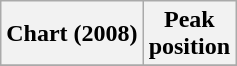<table class="wikitable plainrowheaders" style="text-align:center">
<tr>
<th scope="col">Chart (2008)</th>
<th scope="col">Peak<br>position</th>
</tr>
<tr>
</tr>
</table>
